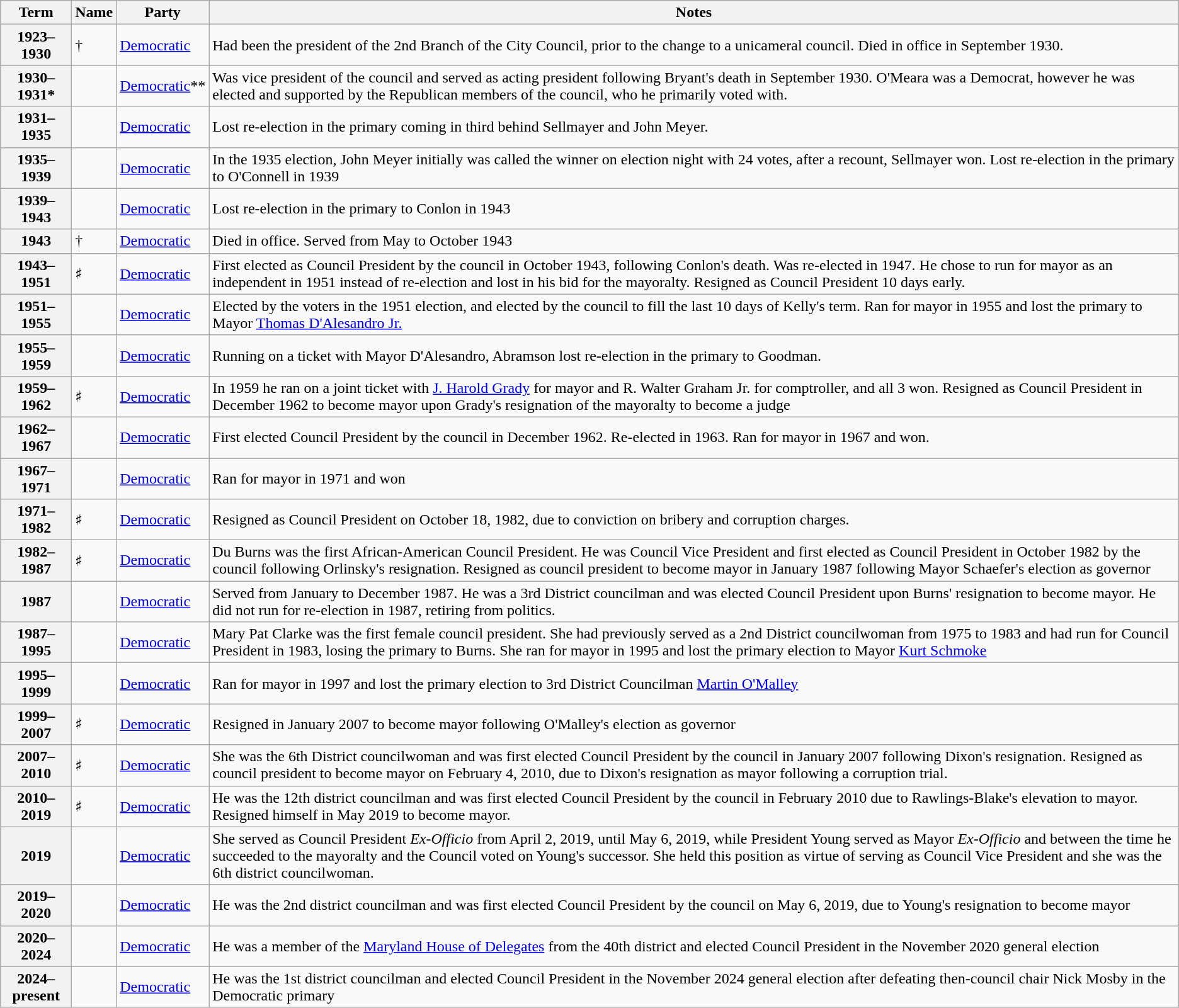<table class="wikitable">
<tr>
<th>Term</th>
<th>Name</th>
<th>Party</th>
<th>Notes</th>
</tr>
<tr>
<th scope="row">1923–1930</th>
<td>†</td>
<td><a href='#'>Democratic</a></td>
<td>Had been the president of the 2nd Branch of the City Council, prior to the change to a unicameral council. Died in office in September 1930.</td>
</tr>
<tr>
<th scope="row">1930–1931*</th>
<td></td>
<td><a href='#'>Democratic</a>**</td>
<td>Was vice president of the council and served as acting president following Bryant's death in September 1930. O'Meara was a Democrat, however he was elected and supported by the Republican members of the council, who he primarily voted with.</td>
</tr>
<tr>
<th scope="row">1931–1935</th>
<td></td>
<td><a href='#'>Democratic</a></td>
<td>Lost re-election in the primary coming in third behind Sellmayer and John Meyer.</td>
</tr>
<tr>
<th scope="row">1935–1939</th>
<td></td>
<td><a href='#'>Democratic</a></td>
<td>In the 1935 election, John Meyer initially was called the winner on election night with 24 votes, after a recount, Sellmayer won. Lost re-election in the primary to O'Connell in 1939</td>
</tr>
<tr>
<th scope="row">1939–1943</th>
<td></td>
<td><a href='#'>Democratic</a></td>
<td>Lost re-election in the primary to Conlon in 1943</td>
</tr>
<tr>
<th scope="row">1943</th>
<td>†</td>
<td><a href='#'>Democratic</a></td>
<td>Died in office. Served from May to October 1943</td>
</tr>
<tr>
<th scope="row">1943–1951</th>
<td>♯</td>
<td><a href='#'>Democratic</a></td>
<td>First elected as Council President by the council in October 1943, following Conlon's death. Was re-elected in 1947. He chose to run for mayor as an independent in 1951 instead of re-election and lost in his bid for the mayoralty. Resigned as Council President 10 days early.</td>
</tr>
<tr>
<th scope="row">1951–1955</th>
<td></td>
<td><a href='#'>Democratic</a></td>
<td>Elected by the voters in the 1951 election, and elected by the council to fill the last 10 days of Kelly's term. Ran for mayor in 1955 and lost the primary to Mayor <a href='#'>Thomas D'Alesandro Jr.</a></td>
</tr>
<tr>
<th scope="row">1955–1959</th>
<td></td>
<td><a href='#'>Democratic</a></td>
<td>Running on a ticket with Mayor D'Alesandro, Abramson lost re-election in the primary to Goodman.</td>
</tr>
<tr>
<th scope="row">1959–1962</th>
<td>♯</td>
<td><a href='#'>Democratic</a></td>
<td>In 1959 he ran on a joint ticket with <a href='#'>J. Harold Grady</a> for mayor and R. Walter Graham Jr. for comptroller, and all 3 won. Resigned as Council President in December 1962 to become mayor upon Grady's resignation of the mayoralty to become a judge</td>
</tr>
<tr>
<th scope="row">1962–1967</th>
<td></td>
<td><a href='#'>Democratic</a></td>
<td>First elected Council President by the council in December 1962. Re-elected in 1963. Ran for mayor in 1967 and won.</td>
</tr>
<tr>
<th scope="row">1967–1971</th>
<td></td>
<td><a href='#'>Democratic</a></td>
<td>Ran for mayor in 1971 and won</td>
</tr>
<tr>
<th scope="row">1971–1982</th>
<td>♯</td>
<td><a href='#'>Democratic</a></td>
<td>Resigned as Council President on October 18, 1982, due to conviction on bribery and corruption charges.</td>
</tr>
<tr>
<th scope="row">1982–1987</th>
<td>♯</td>
<td><a href='#'>Democratic</a></td>
<td>Du Burns was the first African-American Council President. He was Council Vice President and first elected as Council President in October 1982 by the council following Orlinsky's resignation. Resigned as council president to become mayor in January 1987 following Mayor Schaefer's election as governor</td>
</tr>
<tr>
<th scope="row">1987</th>
<td></td>
<td><a href='#'>Democratic</a></td>
<td>Served from January to December 1987. He was a 3rd District councilman and was elected Council President upon Burns' resignation to become mayor. He did not run for re-election in 1987, retiring from politics.</td>
</tr>
<tr>
<th scope="row">1987–1995</th>
<td></td>
<td><a href='#'>Democratic</a></td>
<td>Mary Pat Clarke was the first female council president. She had previously served as a 2nd District councilwoman from 1975 to 1983 and had run for Council President in 1983, losing the primary to Burns. She ran for mayor in 1995 and lost the primary election to Mayor <a href='#'>Kurt Schmoke</a></td>
</tr>
<tr>
<th scope="row">1995–1999</th>
<td></td>
<td><a href='#'>Democratic</a></td>
<td>Ran for mayor in 1997 and lost the primary election to 3rd District Councilman <a href='#'>Martin O'Malley</a></td>
</tr>
<tr>
<th scope="row">1999–2007</th>
<td>♯</td>
<td><a href='#'>Democratic</a></td>
<td>Resigned in January 2007 to become mayor following O'Malley's election as governor</td>
</tr>
<tr>
<th scope="row">2007–2010</th>
<td>♯</td>
<td><a href='#'>Democratic</a></td>
<td>She was the 6th District councilwoman and was first elected Council President by the council in January 2007 following Dixon's resignation. Resigned as council president to become mayor on February 4, 2010, due to Dixon's resignation as mayor following a corruption trial.</td>
</tr>
<tr>
<th scope="row">2010–2019</th>
<td>♯</td>
<td><a href='#'>Democratic</a></td>
<td>He was the 12th district councilman and was first elected Council President by the council in February 2010 due to Rawlings-Blake's elevation to mayor. Resigned himself in May 2019 to become mayor.</td>
</tr>
<tr>
<th scope="row">2019</th>
<td></td>
<td><a href='#'>Democratic</a></td>
<td>She served as Council President <em>Ex-Officio</em> from April 2, 2019, until May 6, 2019, while President Young served as Mayor <em>Ex-Officio</em> and between the time he succeeded to the mayoralty and the Council voted on Young's successor. She held this position as virtue of serving as Council Vice President and she was the 6th district councilwoman.</td>
</tr>
<tr>
<th scope="row">2019–2020</th>
<td></td>
<td><a href='#'>Democratic</a></td>
<td>He was the 2nd district councilman and was first elected Council President by the council on May 6, 2019, due to Young's resignation to become mayor</td>
</tr>
<tr>
<th scope="row">2020–2024</th>
<td></td>
<td><a href='#'>Democratic</a></td>
<td>He was a member of the <a href='#'>Maryland House of Delegates</a> from the 40th district and elected Council President in the November 2020 general election</td>
</tr>
<tr>
<th scope="row">2024–present</th>
<td></td>
<td><a href='#'>Democratic</a></td>
<td>He was the 1st district councilman and elected Council President in the November 2024 general election after defeating then-council chair Nick Mosby in the Democratic primary</td>
</tr>
</table>
